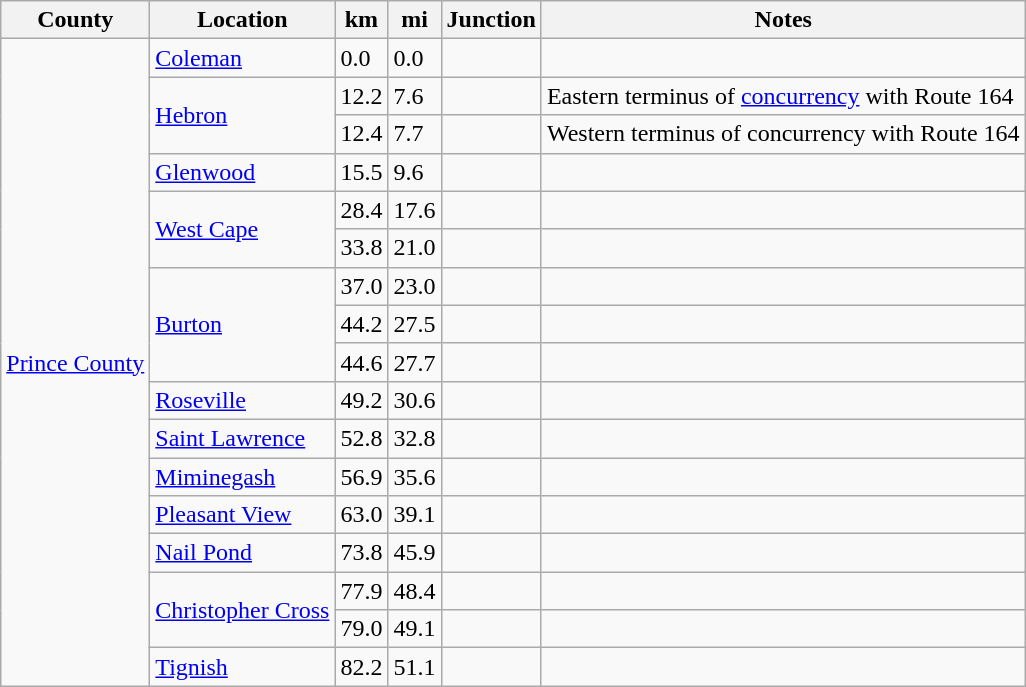<table class="wikitable">
<tr>
<th>County</th>
<th>Location</th>
<th>km</th>
<th>mi</th>
<th>Junction</th>
<th>Notes</th>
</tr>
<tr>
<td rowspan=99><a href='#'>Prince County</a></td>
<td><a href='#'>Coleman</a></td>
<td>0.0</td>
<td>0.0</td>
<td></td>
<td></td>
</tr>
<tr>
<td rowspan=2><a href='#'>Hebron</a></td>
<td>12.2</td>
<td>7.6</td>
<td></td>
<td>Eastern terminus of <a href='#'>concurrency</a> with Route 164</td>
</tr>
<tr>
<td>12.4</td>
<td>7.7</td>
<td></td>
<td>Western terminus of concurrency with Route 164</td>
</tr>
<tr>
<td><a href='#'>Glenwood</a></td>
<td>15.5</td>
<td>9.6</td>
<td></td>
<td></td>
</tr>
<tr>
<td rowspan=2><a href='#'>West Cape</a></td>
<td>28.4</td>
<td>17.6</td>
<td></td>
<td></td>
</tr>
<tr>
<td>33.8</td>
<td>21.0</td>
<td></td>
<td></td>
</tr>
<tr>
<td rowspan=3><a href='#'>Burton</a></td>
<td>37.0</td>
<td>23.0</td>
<td></td>
<td></td>
</tr>
<tr>
<td>44.2</td>
<td>27.5</td>
<td></td>
<td></td>
</tr>
<tr>
<td>44.6</td>
<td>27.7</td>
<td></td>
<td></td>
</tr>
<tr>
<td><a href='#'>Roseville</a></td>
<td>49.2</td>
<td>30.6</td>
<td></td>
<td></td>
</tr>
<tr>
<td><a href='#'>Saint Lawrence</a></td>
<td>52.8</td>
<td>32.8</td>
<td></td>
<td></td>
</tr>
<tr>
<td><a href='#'>Miminegash</a></td>
<td>56.9</td>
<td>35.6</td>
<td></td>
<td></td>
</tr>
<tr>
<td><a href='#'>Pleasant View</a></td>
<td>63.0</td>
<td>39.1</td>
<td></td>
<td></td>
</tr>
<tr>
<td><a href='#'>Nail Pond</a></td>
<td>73.8</td>
<td>45.9</td>
<td></td>
<td></td>
</tr>
<tr>
<td rowspan=2><a href='#'>Christopher Cross</a></td>
<td>77.9</td>
<td>48.4</td>
<td></td>
<td></td>
</tr>
<tr>
<td>79.0</td>
<td>49.1</td>
<td></td>
<td></td>
</tr>
<tr>
<td><a href='#'>Tignish</a></td>
<td>82.2</td>
<td>51.1</td>
<td></td>
<td></td>
</tr>
</table>
